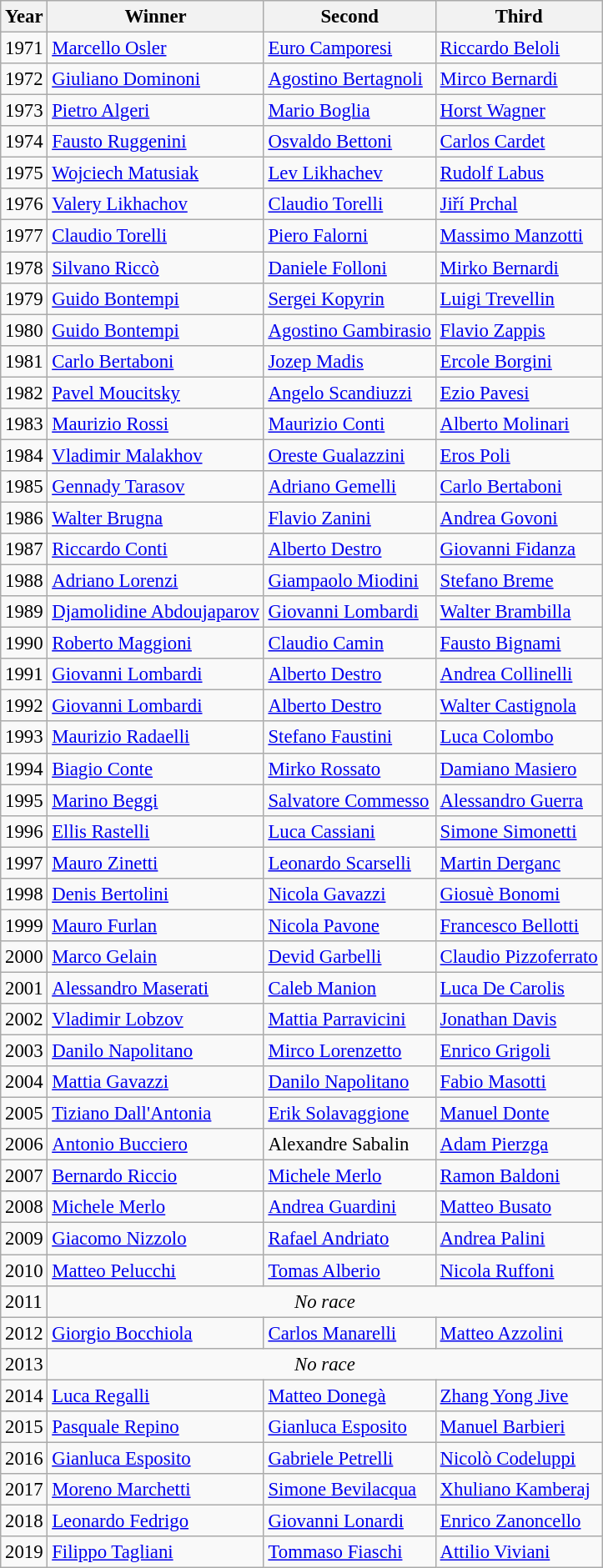<table class="wikitable" style="font-size:95%">
<tr>
<th>Year</th>
<th>Winner</th>
<th>Second</th>
<th>Third</th>
</tr>
<tr>
<td>1971</td>
<td> <a href='#'>Marcello Osler</a></td>
<td> <a href='#'>Euro Camporesi</a></td>
<td> <a href='#'>Riccardo Beloli</a></td>
</tr>
<tr>
<td>1972</td>
<td> <a href='#'>Giuliano Dominoni</a></td>
<td> <a href='#'>Agostino Bertagnoli</a></td>
<td> <a href='#'>Mirco Bernardi</a></td>
</tr>
<tr>
<td>1973</td>
<td> <a href='#'>Pietro Algeri</a></td>
<td> <a href='#'>Mario Boglia</a></td>
<td> <a href='#'>Horst Wagner</a></td>
</tr>
<tr>
<td>1974</td>
<td> <a href='#'>Fausto Ruggenini</a></td>
<td> <a href='#'>Osvaldo Bettoni</a></td>
<td> <a href='#'>Carlos Cardet</a></td>
</tr>
<tr>
<td>1975</td>
<td> <a href='#'>Wojciech Matusiak</a></td>
<td> <a href='#'>Lev Likhachev</a></td>
<td> <a href='#'>Rudolf Labus</a></td>
</tr>
<tr>
<td>1976</td>
<td> <a href='#'>Valery Likhachov</a></td>
<td> <a href='#'>Claudio Torelli</a></td>
<td> <a href='#'>Jiří Prchal</a></td>
</tr>
<tr>
<td>1977</td>
<td> <a href='#'>Claudio Torelli</a></td>
<td> <a href='#'>Piero Falorni</a></td>
<td> <a href='#'>Massimo Manzotti</a></td>
</tr>
<tr>
<td>1978</td>
<td> <a href='#'>Silvano Riccò</a></td>
<td> <a href='#'>Daniele Folloni</a></td>
<td> <a href='#'>Mirko Bernardi</a></td>
</tr>
<tr>
<td>1979</td>
<td> <a href='#'>Guido Bontempi</a></td>
<td> <a href='#'>Sergei Kopyrin</a></td>
<td> <a href='#'>Luigi Trevellin</a></td>
</tr>
<tr>
<td>1980</td>
<td> <a href='#'>Guido Bontempi</a></td>
<td> <a href='#'>Agostino Gambirasio</a></td>
<td> <a href='#'>Flavio Zappis</a></td>
</tr>
<tr>
<td>1981</td>
<td> <a href='#'>Carlo Bertaboni</a></td>
<td> <a href='#'>Jozep Madis</a></td>
<td> <a href='#'>Ercole Borgini</a></td>
</tr>
<tr>
<td>1982</td>
<td> <a href='#'>Pavel Moucitsky</a></td>
<td> <a href='#'>Angelo Scandiuzzi</a></td>
<td> <a href='#'>Ezio Pavesi</a></td>
</tr>
<tr>
<td>1983</td>
<td> <a href='#'>Maurizio Rossi</a></td>
<td> <a href='#'>Maurizio Conti</a></td>
<td> <a href='#'>Alberto Molinari</a></td>
</tr>
<tr>
<td>1984</td>
<td> <a href='#'>Vladimir Malakhov</a></td>
<td> <a href='#'>Oreste Gualazzini</a></td>
<td> <a href='#'>Eros Poli</a></td>
</tr>
<tr>
<td>1985</td>
<td> <a href='#'>Gennady Tarasov</a></td>
<td> <a href='#'>Adriano Gemelli</a></td>
<td> <a href='#'>Carlo Bertaboni</a></td>
</tr>
<tr>
<td>1986</td>
<td> <a href='#'>Walter Brugna</a></td>
<td> <a href='#'>Flavio Zanini</a></td>
<td> <a href='#'>Andrea Govoni</a></td>
</tr>
<tr>
<td>1987</td>
<td> <a href='#'>Riccardo Conti</a></td>
<td> <a href='#'>Alberto Destro</a></td>
<td> <a href='#'>Giovanni Fidanza</a></td>
</tr>
<tr>
<td>1988</td>
<td> <a href='#'>Adriano Lorenzi</a></td>
<td> <a href='#'>Giampaolo Miodini</a></td>
<td> <a href='#'>Stefano Breme</a></td>
</tr>
<tr>
<td>1989</td>
<td> <a href='#'>Djamolidine Abdoujaparov</a></td>
<td> <a href='#'>Giovanni Lombardi</a></td>
<td> <a href='#'>Walter Brambilla</a></td>
</tr>
<tr>
<td>1990</td>
<td> <a href='#'>Roberto Maggioni</a></td>
<td> <a href='#'>Claudio Camin</a></td>
<td> <a href='#'>Fausto Bignami</a></td>
</tr>
<tr>
<td>1991</td>
<td> <a href='#'>Giovanni Lombardi</a></td>
<td> <a href='#'>Alberto Destro</a></td>
<td> <a href='#'>Andrea Collinelli</a></td>
</tr>
<tr>
<td>1992</td>
<td> <a href='#'>Giovanni Lombardi</a></td>
<td> <a href='#'>Alberto Destro</a></td>
<td> <a href='#'>Walter Castignola</a></td>
</tr>
<tr>
<td>1993</td>
<td> <a href='#'>Maurizio Radaelli</a></td>
<td> <a href='#'>Stefano Faustini</a></td>
<td> <a href='#'>Luca Colombo</a></td>
</tr>
<tr>
<td>1994</td>
<td> <a href='#'>Biagio Conte</a></td>
<td> <a href='#'>Mirko Rossato</a></td>
<td> <a href='#'>Damiano Masiero</a></td>
</tr>
<tr>
<td>1995</td>
<td> <a href='#'>Marino Beggi</a></td>
<td> <a href='#'>Salvatore Commesso</a></td>
<td> <a href='#'>Alessandro Guerra</a></td>
</tr>
<tr>
<td>1996</td>
<td> <a href='#'>Ellis Rastelli</a></td>
<td> <a href='#'>Luca Cassiani</a></td>
<td> <a href='#'>Simone Simonetti</a></td>
</tr>
<tr>
<td>1997</td>
<td> <a href='#'>Mauro Zinetti</a></td>
<td> <a href='#'>Leonardo Scarselli</a></td>
<td> <a href='#'>Martin Derganc</a></td>
</tr>
<tr>
<td>1998</td>
<td> <a href='#'>Denis Bertolini</a></td>
<td> <a href='#'>Nicola Gavazzi</a></td>
<td> <a href='#'>Giosuè Bonomi</a></td>
</tr>
<tr>
<td>1999</td>
<td> <a href='#'>Mauro Furlan</a></td>
<td> <a href='#'>Nicola Pavone</a></td>
<td> <a href='#'>Francesco Bellotti</a></td>
</tr>
<tr>
<td>2000</td>
<td> <a href='#'>Marco Gelain</a></td>
<td> <a href='#'>Devid Garbelli</a></td>
<td> <a href='#'>Claudio Pizzoferrato</a></td>
</tr>
<tr>
<td>2001</td>
<td> <a href='#'>Alessandro Maserati</a></td>
<td> <a href='#'>Caleb Manion</a></td>
<td> <a href='#'>Luca De Carolis</a></td>
</tr>
<tr>
<td>2002</td>
<td> <a href='#'>Vladimir Lobzov</a></td>
<td> <a href='#'>Mattia Parravicini</a></td>
<td> <a href='#'>Jonathan Davis</a></td>
</tr>
<tr>
<td>2003</td>
<td> <a href='#'>Danilo Napolitano</a></td>
<td> <a href='#'>Mirco Lorenzetto</a></td>
<td> <a href='#'>Enrico Grigoli</a></td>
</tr>
<tr>
<td>2004</td>
<td> <a href='#'>Mattia Gavazzi</a></td>
<td> <a href='#'>Danilo Napolitano</a></td>
<td> <a href='#'>Fabio Masotti</a></td>
</tr>
<tr>
<td>2005</td>
<td> <a href='#'>Tiziano Dall'Antonia</a></td>
<td> <a href='#'>Erik Solavaggione</a></td>
<td> <a href='#'>Manuel Donte</a></td>
</tr>
<tr>
<td>2006</td>
<td> <a href='#'>Antonio Bucciero</a></td>
<td> Alexandre Sabalin</td>
<td> <a href='#'>Adam Pierzga</a></td>
</tr>
<tr>
<td>2007</td>
<td> <a href='#'>Bernardo Riccio</a></td>
<td> <a href='#'>Michele Merlo</a></td>
<td> <a href='#'>Ramon Baldoni</a></td>
</tr>
<tr>
<td>2008</td>
<td> <a href='#'>Michele Merlo</a></td>
<td> <a href='#'>Andrea Guardini</a></td>
<td> <a href='#'>Matteo Busato</a></td>
</tr>
<tr>
<td>2009</td>
<td> <a href='#'>Giacomo Nizzolo</a></td>
<td> <a href='#'>Rafael Andriato</a></td>
<td> <a href='#'>Andrea Palini</a></td>
</tr>
<tr>
<td>2010</td>
<td> <a href='#'>Matteo Pelucchi</a></td>
<td> <a href='#'>Tomas Alberio</a></td>
<td> <a href='#'>Nicola Ruffoni</a></td>
</tr>
<tr>
<td>2011</td>
<td colspan=3 align=center><em>No race</em></td>
</tr>
<tr>
<td>2012</td>
<td> <a href='#'>Giorgio Bocchiola</a></td>
<td> <a href='#'>Carlos Manarelli</a></td>
<td> <a href='#'>Matteo Azzolini</a></td>
</tr>
<tr>
<td>2013</td>
<td colspan=3 align=center><em>No race</em></td>
</tr>
<tr>
<td>2014</td>
<td> <a href='#'>Luca Regalli</a></td>
<td> <a href='#'>Matteo Donegà</a></td>
<td> <a href='#'>Zhang Yong Jive</a></td>
</tr>
<tr>
<td>2015</td>
<td> <a href='#'>Pasquale Repino</a></td>
<td> <a href='#'>Gianluca Esposito</a></td>
<td> <a href='#'>Manuel Barbieri</a></td>
</tr>
<tr>
<td>2016</td>
<td> <a href='#'>Gianluca Esposito</a></td>
<td> <a href='#'>Gabriele Petrelli</a></td>
<td> <a href='#'>Nicolò Codeluppi</a></td>
</tr>
<tr>
<td>2017</td>
<td> <a href='#'>Moreno Marchetti</a></td>
<td> <a href='#'>Simone Bevilacqua</a></td>
<td> <a href='#'>Xhuliano Kamberaj</a></td>
</tr>
<tr>
<td>2018</td>
<td> <a href='#'>Leonardo Fedrigo</a></td>
<td> <a href='#'>Giovanni Lonardi</a></td>
<td> <a href='#'>Enrico Zanoncello</a></td>
</tr>
<tr>
<td>2019</td>
<td> <a href='#'>Filippo Tagliani</a></td>
<td> <a href='#'>Tommaso Fiaschi</a></td>
<td> <a href='#'>Attilio Viviani</a></td>
</tr>
</table>
